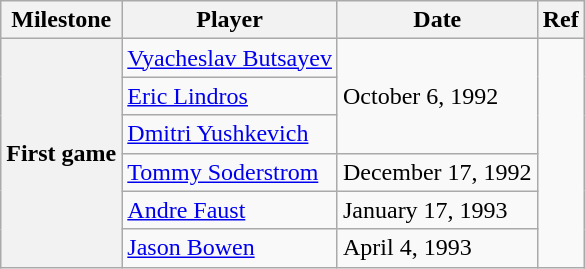<table class="wikitable">
<tr>
<th scope="col">Milestone</th>
<th scope="col">Player</th>
<th scope="col">Date</th>
<th scope="col">Ref</th>
</tr>
<tr>
<th rowspan=6>First game</th>
<td><a href='#'>Vyacheslav Butsayev</a></td>
<td rowspan=3>October 6, 1992</td>
<td rowspan=6></td>
</tr>
<tr>
<td><a href='#'>Eric Lindros</a></td>
</tr>
<tr>
<td><a href='#'>Dmitri Yushkevich</a></td>
</tr>
<tr>
<td><a href='#'>Tommy Soderstrom</a></td>
<td>December 17, 1992</td>
</tr>
<tr>
<td><a href='#'>Andre Faust</a></td>
<td>January 17, 1993</td>
</tr>
<tr>
<td><a href='#'>Jason Bowen</a></td>
<td>April 4, 1993</td>
</tr>
</table>
